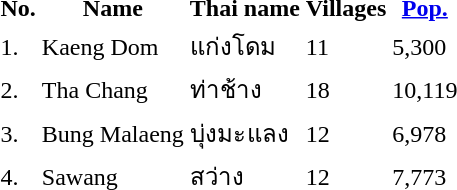<table>
<tr>
<th>No.</th>
<th>Name</th>
<th>Thai name</th>
<th>Villages</th>
<th><a href='#'>Pop.</a></th>
</tr>
<tr>
<td>1.</td>
<td>Kaeng Dom</td>
<td>แก่งโดม</td>
<td>11</td>
<td>5,300</td>
<td></td>
</tr>
<tr>
<td>2.</td>
<td>Tha Chang</td>
<td>ท่าช้าง</td>
<td>18</td>
<td>10,119</td>
<td></td>
</tr>
<tr>
<td>3.</td>
<td>Bung Malaeng</td>
<td>บุ่งมะแลง</td>
<td>12</td>
<td>6,978</td>
<td></td>
</tr>
<tr>
<td>4.</td>
<td>Sawang</td>
<td>สว่าง</td>
<td>12</td>
<td>7,773</td>
<td></td>
</tr>
</table>
